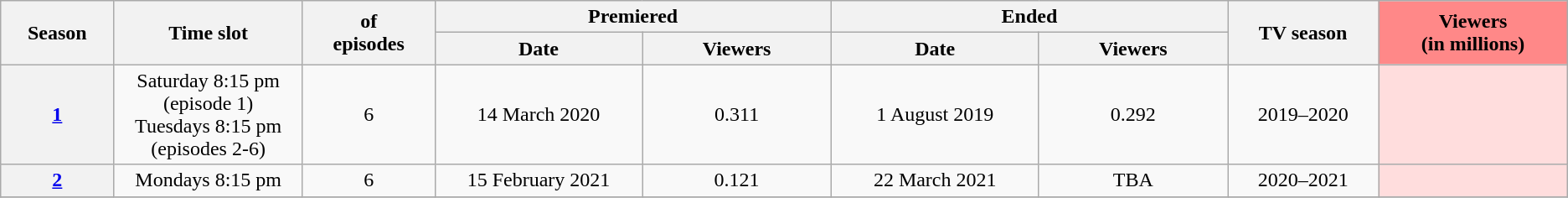<table class="wikitable" style="text-align:center;">
<tr>
<th style="width:06%;" rowspan="2">Season</th>
<th style="width:10%;" rowspan="2">Time slot</th>
<th style="width:07%;" rowspan="2"> of<br>episodes</th>
<th style="width:21%;" colspan="2">Premiered</th>
<th style="width:21%;" colspan="2">Ended</th>
<th style="width:08%;" rowspan="2">TV season</th>
<th style="width:10%; background:#ff8888;" rowspan="2">Viewers<br>(in millions)</th>
</tr>
<tr>
<th style="width:11%;">Date</th>
<th style="width:10%;">Viewers<br><small></small></th>
<th style="width:11%;">Date</th>
<th style="width:10%;">Viewers<br><small></small></th>
</tr>
<tr>
<th><a href='#'>1</a></th>
<td>Saturday 8:15 pm (episode 1)<br>Tuesdays 8:15 pm (episodes 2-6)</td>
<td>6</td>
<td>14 March 2020</td>
<td>0.311</td>
<td>1 August 2019</td>
<td>0.292</td>
<td>2019–2020</td>
<td style="background:#ffdddd;"></td>
</tr>
<tr>
<th><a href='#'>2</a></th>
<td>Mondays 8:15 pm</td>
<td>6</td>
<td>15 February 2021</td>
<td>0.121</td>
<td>22 March 2021</td>
<td>TBA</td>
<td>2020–2021</td>
<td style="background:#ffdddd;"></td>
</tr>
<tr>
</tr>
</table>
